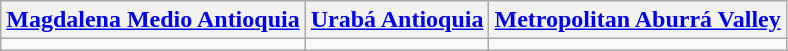<table class="wikitable">
<tr>
<th><strong><a href='#'>Magdalena Medio Antioquia</a> </strong></th>
<th><strong><a href='#'>Urabá Antioquia</a></strong></th>
<th><strong><a href='#'>Metropolitan Aburrá Valley</a></strong></th>
</tr>
<tr>
<td></td>
<td></td>
<td></td>
</tr>
</table>
